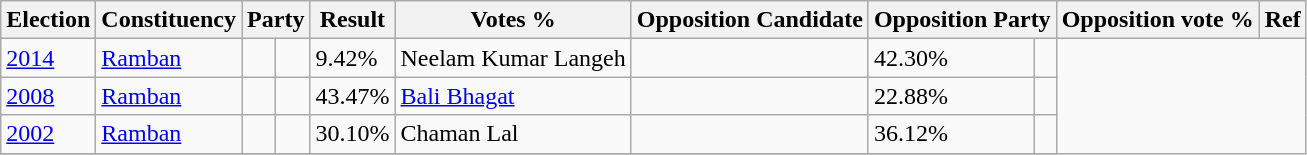<table class="wikitable sortable">
<tr>
<th>Election</th>
<th>Constituency</th>
<th colspan="2">Party</th>
<th>Result</th>
<th>Votes %</th>
<th>Opposition Candidate</th>
<th colspan="2">Opposition Party</th>
<th>Opposition vote %</th>
<th>Ref</th>
</tr>
<tr>
<td><a href='#'>2014</a></td>
<td><a href='#'>Ramban</a></td>
<td></td>
<td></td>
<td>9.42%</td>
<td>Neelam Kumar Langeh</td>
<td></td>
<td>42.30%</td>
<td></td>
</tr>
<tr>
<td><a href='#'>2008</a></td>
<td><a href='#'>Ramban</a></td>
<td></td>
<td></td>
<td>43.47%</td>
<td><a href='#'>Bali Bhagat</a></td>
<td></td>
<td>22.88%</td>
<td></td>
</tr>
<tr>
<td><a href='#'>2002</a></td>
<td><a href='#'>Ramban</a></td>
<td></td>
<td></td>
<td>30.10%</td>
<td>Chaman Lal</td>
<td></td>
<td>36.12%</td>
<td></td>
</tr>
<tr>
</tr>
</table>
